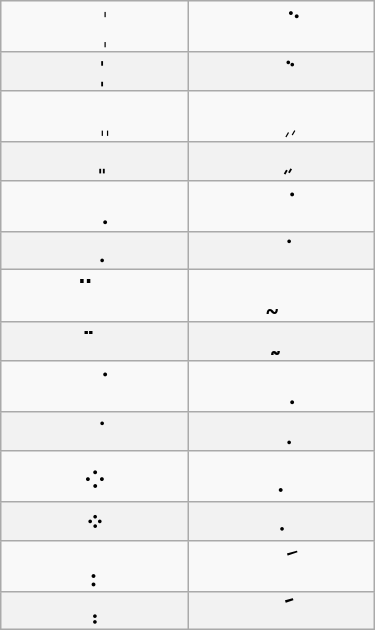<table width=250 border="1" cellspacing="0" cellpadding="8" style="text-align:center;" class="wikitable">
<tr>
<td width=50%><big><big>ܲ</big></big></td>
<td><big><big>ܵ</big></big></td>
</tr>
<tr>
<th>&#1842;</th>
<th>&#1845;</th>
</tr>
<tr>
<td><big><big>ܸ</big></big></td>
<td><big><big>ܹ</big></big></td>
</tr>
<tr>
<th>&#1848;</th>
<th>&#1849;</th>
</tr>
<tr>
<td><big><big>ܼ</big></big></td>
<td><big><big>ܿ</big></big></td>
</tr>
<tr>
<th>&#1852;</th>
<th>&#1855;</th>
</tr>
<tr>
<td><big><big>̈</big></big></td>
<td><big><big>̰</big></big></td>
</tr>
<tr>
<th>&#776;</th>
<th>&#816;</th>
</tr>
<tr>
<td><big><big>݁</big></big></td>
<td><big><big>݂</big></big></td>
</tr>
<tr>
<th>&#1857;</th>
<th>&#1858;</th>
</tr>
<tr>
<td><big><big>܀</big></big></td>
<td><big><big>܂</big></big></td>
</tr>
<tr>
<th>&#1792;</th>
<th>&#1794;</th>
</tr>
<tr>
<td><big><big>܄</big></big></td>
<td><big><big>݇</big></big></td>
</tr>
<tr>
<th>&#1796;</th>
<th>&#1863;</th>
</tr>
</table>
